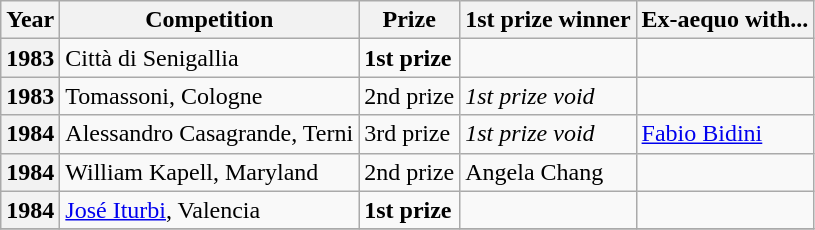<table class="wikitable">
<tr>
<th>Year</th>
<th>Competition</th>
<th>Prize</th>
<th>1st prize winner</th>
<th>Ex-aequo with...</th>
</tr>
<tr>
<th>1983</th>
<td> Città di Senigallia</td>
<td><strong>1st prize</strong></td>
<td></td>
<td></td>
</tr>
<tr>
<th>1983</th>
<td> Tomassoni, Cologne</td>
<td>2nd prize</td>
<td><em>1st prize void</em></td>
<td></td>
</tr>
<tr>
<th>1984</th>
<td> Alessandro Casagrande, Terni</td>
<td>3rd prize</td>
<td><em>1st prize void</em></td>
<td> <a href='#'>Fabio Bidini</a></td>
</tr>
<tr>
<th>1984</th>
<td> William Kapell, Maryland</td>
<td>2nd prize</td>
<td> Angela Chang</td>
<td></td>
</tr>
<tr>
<th>1984</th>
<td> <a href='#'>José Iturbi</a>, Valencia</td>
<td><strong>1st prize</strong></td>
<td></td>
<td></td>
</tr>
<tr>
</tr>
</table>
